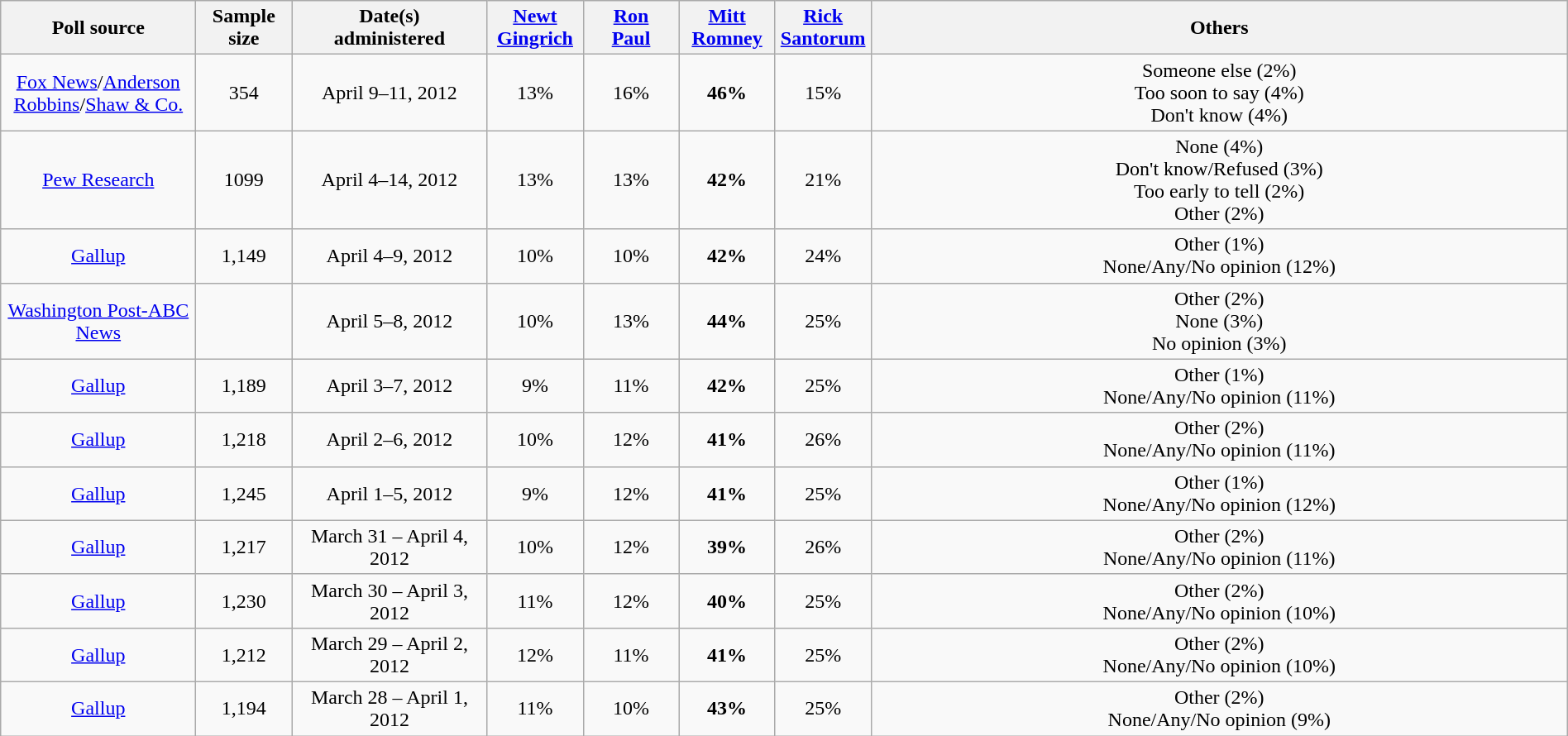<table class="wikitable" style="text-align:center; width:100%;">
<tr>
<th style="width:150px;">Poll source</th>
<th style="width:70px;">Sample<br>size</th>
<th style="width:150px;">Date(s)<br> administered</th>
<th style="width:70px;"><a href='#'>Newt<br> Gingrich</a></th>
<th style="width:70px;"><a href='#'>Ron<br> Paul</a></th>
<th style="width:70px;"><a href='#'>Mitt<br> Romney</a></th>
<th style="width:70px;"><a href='#'>Rick<br> Santorum</a></th>
<th>Others</th>
</tr>
<tr>
<td><a href='#'>Fox News</a>/<a href='#'>Anderson Robbins</a>/<a href='#'>Shaw & Co.</a></td>
<td>354</td>
<td>April 9–11, 2012</td>
<td>13%</td>
<td>16%</td>
<td><strong>46%</strong></td>
<td>15%</td>
<td>Someone else (2%)<br>Too soon to say (4%)<br>Don't know (4%)</td>
</tr>
<tr>
<td><a href='#'>Pew Research</a></td>
<td>1099</td>
<td>April 4–14, 2012</td>
<td>13%</td>
<td>13%</td>
<td><strong>42%</strong></td>
<td>21%</td>
<td>None (4%)<br>Don't know/Refused (3%)<br>Too early to tell (2%)<br>Other (2%)</td>
</tr>
<tr>
<td><a href='#'>Gallup</a></td>
<td>1,149</td>
<td>April 4–9, 2012</td>
<td>10%</td>
<td>10%</td>
<td><strong>42%</strong></td>
<td>24%</td>
<td>Other (1%)<br>None/Any/No opinion (12%)</td>
</tr>
<tr>
<td><a href='#'>Washington Post-ABC News</a></td>
<td></td>
<td>April 5–8, 2012</td>
<td>10%</td>
<td>13%</td>
<td><strong>44%</strong></td>
<td>25%</td>
<td>Other (2%)<br>None (3%)<br>No opinion (3%)</td>
</tr>
<tr>
<td><a href='#'>Gallup</a></td>
<td>1,189</td>
<td>April 3–7, 2012</td>
<td>9%</td>
<td>11%</td>
<td><strong>42%</strong></td>
<td>25%</td>
<td>Other (1%)<br>None/Any/No opinion (11%)</td>
</tr>
<tr>
<td><a href='#'>Gallup</a></td>
<td>1,218</td>
<td>April 2–6, 2012</td>
<td>10%</td>
<td>12%</td>
<td><strong>41%</strong></td>
<td>26%</td>
<td>Other (2%)<br>None/Any/No opinion (11%)</td>
</tr>
<tr>
<td><a href='#'>Gallup</a></td>
<td>1,245</td>
<td>April 1–5, 2012</td>
<td>9%</td>
<td>12%</td>
<td><strong>41%</strong></td>
<td>25%</td>
<td>Other (1%)<br>None/Any/No opinion (12%)</td>
</tr>
<tr>
<td><a href='#'>Gallup</a></td>
<td>1,217</td>
<td>March 31 – April 4, 2012</td>
<td>10%</td>
<td>12%</td>
<td><strong>39%</strong></td>
<td>26%</td>
<td>Other (2%)<br>None/Any/No opinion (11%)</td>
</tr>
<tr>
<td><a href='#'>Gallup</a></td>
<td>1,230</td>
<td>March 30 – April 3, 2012</td>
<td>11%</td>
<td>12%</td>
<td><strong>40%</strong></td>
<td>25%</td>
<td>Other (2%)<br>None/Any/No opinion (10%)</td>
</tr>
<tr>
<td><a href='#'>Gallup</a></td>
<td>1,212</td>
<td>March 29 – April 2, 2012</td>
<td>12%</td>
<td>11%</td>
<td><strong>41%</strong></td>
<td>25%</td>
<td>Other (2%)<br>None/Any/No opinion (10%)</td>
</tr>
<tr>
<td><a href='#'>Gallup</a></td>
<td>1,194</td>
<td>March 28 – April 1, 2012</td>
<td>11%</td>
<td>10%</td>
<td><strong>43%</strong></td>
<td>25%</td>
<td>Other (2%)<br>None/Any/No opinion (9%)</td>
</tr>
</table>
